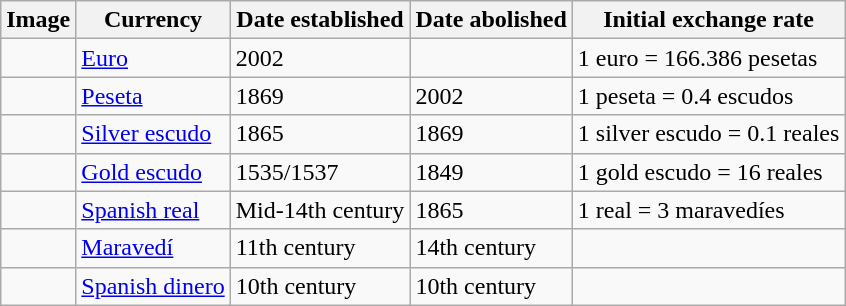<table class="wikitable">
<tr>
<th>Image</th>
<th>Currency</th>
<th>Date established</th>
<th>Date abolished</th>
<th>Initial exchange rate</th>
</tr>
<tr>
<td></td>
<td><a href='#'>Euro</a></td>
<td>2002</td>
<td></td>
<td>1 euro = 166.386 pesetas</td>
</tr>
<tr>
<td></td>
<td><a href='#'>Peseta</a></td>
<td>1869</td>
<td>2002</td>
<td>1 peseta = 0.4 escudos</td>
</tr>
<tr>
<td></td>
<td><a href='#'>Silver escudo</a></td>
<td>1865</td>
<td>1869</td>
<td>1 silver escudo = 0.1 reales</td>
</tr>
<tr>
<td></td>
<td><a href='#'>Gold escudo</a></td>
<td>1535/1537</td>
<td>1849</td>
<td>1 gold escudo = 16 reales</td>
</tr>
<tr>
<td></td>
<td><a href='#'>Spanish real</a></td>
<td>Mid-14th century</td>
<td>1865</td>
<td>1 real = 3 maravedíes</td>
</tr>
<tr>
<td></td>
<td><a href='#'>Maravedí</a></td>
<td>11th century</td>
<td>14th century</td>
<td></td>
</tr>
<tr>
<td></td>
<td><a href='#'>Spanish dinero</a></td>
<td>10th century</td>
<td>10th century</td>
<td></td>
</tr>
</table>
